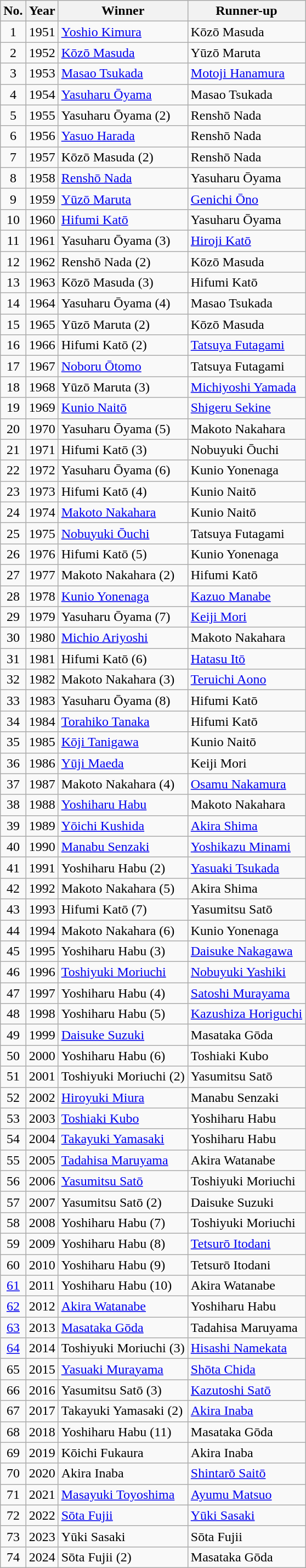<table class="wikitable sortable" border="1">
<tr>
<th>No.</th>
<th class="unsortable">Year</th>
<th class="unsortable">Winner</th>
<th class="unsortable">Runner-up</th>
</tr>
<tr>
<td align=center>1</td>
<td>1951</td>
<td><a href='#'>Yoshio Kimura</a></td>
<td>Kōzō Masuda</td>
</tr>
<tr>
<td align=center>2</td>
<td>1952</td>
<td><a href='#'>Kōzō Masuda</a></td>
<td>Yūzō Maruta</td>
</tr>
<tr>
<td align=center>3</td>
<td>1953</td>
<td><a href='#'>Masao Tsukada</a></td>
<td><a href='#'>Motoji Hanamura</a></td>
</tr>
<tr>
<td align=center>4</td>
<td>1954</td>
<td><a href='#'>Yasuharu Ōyama</a></td>
<td>Masao Tsukada</td>
</tr>
<tr>
<td align=center>5</td>
<td>1955</td>
<td>Yasuharu Ōyama (2)</td>
<td>Renshō Nada</td>
</tr>
<tr>
<td align=center>6</td>
<td>1956</td>
<td><a href='#'>Yasuo Harada</a></td>
<td>Renshō Nada</td>
</tr>
<tr>
<td align=center>7</td>
<td>1957</td>
<td>Kōzō Masuda (2)</td>
<td>Renshō Nada</td>
</tr>
<tr>
<td align=center>8</td>
<td>1958</td>
<td><a href='#'>Renshō Nada</a></td>
<td>Yasuharu Ōyama</td>
</tr>
<tr>
<td align=center>9</td>
<td>1959</td>
<td><a href='#'>Yūzō Maruta</a></td>
<td><a href='#'>Genichi Ōno</a></td>
</tr>
<tr>
<td align=center>10</td>
<td>1960</td>
<td><a href='#'>Hifumi Katō</a></td>
<td>Yasuharu Ōyama</td>
</tr>
<tr>
<td align=center>11</td>
<td>1961</td>
<td>Yasuharu Ōyama (3)</td>
<td><a href='#'>Hiroji Katō</a></td>
</tr>
<tr>
<td align=center>12</td>
<td>1962</td>
<td>Renshō Nada (2)</td>
<td>Kōzō Masuda</td>
</tr>
<tr>
<td align=center>13</td>
<td>1963</td>
<td>Kōzō Masuda (3)</td>
<td>Hifumi Katō</td>
</tr>
<tr>
<td align=center>14</td>
<td>1964</td>
<td>Yasuharu Ōyama (4)</td>
<td>Masao Tsukada</td>
</tr>
<tr>
<td align=center>15</td>
<td>1965</td>
<td>Yūzō Maruta (2)</td>
<td>Kōzō Masuda</td>
</tr>
<tr>
<td align=center>16</td>
<td>1966</td>
<td>Hifumi Katō (2)</td>
<td><a href='#'>Tatsuya Futagami</a></td>
</tr>
<tr>
<td align=center>17</td>
<td>1967</td>
<td><a href='#'>Noboru Ōtomo</a></td>
<td>Tatsuya Futagami</td>
</tr>
<tr>
<td align=center>18</td>
<td>1968</td>
<td>Yūzō Maruta (3)</td>
<td><a href='#'>Michiyoshi Yamada</a></td>
</tr>
<tr>
<td align=center>19</td>
<td>1969</td>
<td><a href='#'>Kunio Naitō</a></td>
<td><a href='#'>Shigeru Sekine</a></td>
</tr>
<tr>
<td align=center>20</td>
<td>1970</td>
<td>Yasuharu Ōyama (5)</td>
<td>Makoto Nakahara</td>
</tr>
<tr>
<td align=center>21</td>
<td>1971</td>
<td>Hifumi Katō (3)</td>
<td>Nobuyuki Ōuchi</td>
</tr>
<tr>
<td align=center>22</td>
<td>1972</td>
<td>Yasuharu Ōyama (6)</td>
<td>Kunio Yonenaga</td>
</tr>
<tr>
<td align=center>23</td>
<td>1973</td>
<td>Hifumi Katō (4)</td>
<td>Kunio Naitō</td>
</tr>
<tr>
<td align=center>24</td>
<td>1974</td>
<td><a href='#'>Makoto Nakahara</a></td>
<td>Kunio Naitō</td>
</tr>
<tr>
<td align=center>25</td>
<td>1975</td>
<td><a href='#'>Nobuyuki Ōuchi</a></td>
<td>Tatsuya Futagami</td>
</tr>
<tr>
<td align=center>26</td>
<td>1976</td>
<td>Hifumi Katō (5)</td>
<td>Kunio Yonenaga</td>
</tr>
<tr>
<td align=center>27</td>
<td>1977</td>
<td>Makoto Nakahara (2)</td>
<td>Hifumi Katō</td>
</tr>
<tr>
<td align=center>28</td>
<td>1978</td>
<td><a href='#'>Kunio Yonenaga</a></td>
<td><a href='#'>Kazuo Manabe</a></td>
</tr>
<tr>
<td align=center>29</td>
<td>1979</td>
<td>Yasuharu Ōyama (7)</td>
<td><a href='#'>Keiji Mori</a></td>
</tr>
<tr>
<td align=center>30</td>
<td>1980</td>
<td><a href='#'>Michio Ariyoshi</a></td>
<td>Makoto Nakahara</td>
</tr>
<tr>
<td align=center>31</td>
<td>1981</td>
<td>Hifumi Katō (6)</td>
<td><a href='#'>Hatasu Itō</a></td>
</tr>
<tr>
<td align=center>32</td>
<td>1982</td>
<td>Makoto Nakahara (3)</td>
<td><a href='#'>Teruichi Aono</a></td>
</tr>
<tr>
<td align=center>33</td>
<td>1983</td>
<td>Yasuharu Ōyama (8)</td>
<td>Hifumi Katō</td>
</tr>
<tr>
<td align=center>34</td>
<td>1984</td>
<td><a href='#'>Torahiko Tanaka</a></td>
<td>Hifumi Katō</td>
</tr>
<tr>
<td align=center>35</td>
<td>1985</td>
<td><a href='#'>Kōji Tanigawa</a></td>
<td>Kunio Naitō</td>
</tr>
<tr>
<td align=center>36</td>
<td>1986</td>
<td><a href='#'>Yūji Maeda</a></td>
<td>Keiji Mori</td>
</tr>
<tr>
<td align=center>37</td>
<td>1987</td>
<td>Makoto Nakahara (4)</td>
<td><a href='#'>Osamu Nakamura</a></td>
</tr>
<tr>
<td align=center>38</td>
<td>1988</td>
<td><a href='#'>Yoshiharu Habu</a></td>
<td>Makoto Nakahara</td>
</tr>
<tr>
<td align=center>39</td>
<td>1989</td>
<td><a href='#'>Yōichi Kushida</a></td>
<td><a href='#'>Akira Shima</a></td>
</tr>
<tr>
<td align=center>40</td>
<td>1990</td>
<td><a href='#'>Manabu Senzaki</a></td>
<td><a href='#'>Yoshikazu Minami</a></td>
</tr>
<tr>
<td align=center>41</td>
<td>1991</td>
<td>Yoshiharu Habu (2)</td>
<td><a href='#'>Yasuaki Tsukada</a></td>
</tr>
<tr>
<td align=center>42</td>
<td>1992</td>
<td>Makoto Nakahara (5)</td>
<td>Akira Shima</td>
</tr>
<tr>
<td align=center>43</td>
<td>1993</td>
<td>Hifumi Katō (7)</td>
<td>Yasumitsu Satō</td>
</tr>
<tr>
<td align=center>44</td>
<td>1994</td>
<td>Makoto Nakahara (6)</td>
<td>Kunio Yonenaga</td>
</tr>
<tr>
<td align=center>45</td>
<td>1995</td>
<td>Yoshiharu Habu (3)</td>
<td><a href='#'>Daisuke Nakagawa</a></td>
</tr>
<tr>
<td align=center>46</td>
<td>1996</td>
<td><a href='#'>Toshiyuki Moriuchi</a></td>
<td><a href='#'>Nobuyuki Yashiki</a></td>
</tr>
<tr>
<td align=center>47</td>
<td>1997</td>
<td>Yoshiharu Habu (4)</td>
<td><a href='#'>Satoshi Murayama</a></td>
</tr>
<tr>
<td align=center>48</td>
<td>1998</td>
<td>Yoshiharu Habu (5)</td>
<td><a href='#'>Kazushiza Horiguchi</a></td>
</tr>
<tr>
<td align=center>49</td>
<td>1999</td>
<td><a href='#'>Daisuke Suzuki</a></td>
<td>Masataka Gōda</td>
</tr>
<tr>
<td align=center>50</td>
<td>2000</td>
<td>Yoshiharu Habu (6)</td>
<td>Toshiaki Kubo</td>
</tr>
<tr>
<td align=center>51</td>
<td>2001</td>
<td>Toshiyuki Moriuchi (2)</td>
<td>Yasumitsu Satō</td>
</tr>
<tr>
<td align=center>52</td>
<td>2002</td>
<td><a href='#'>Hiroyuki Miura</a></td>
<td>Manabu Senzaki</td>
</tr>
<tr>
<td align=center>53</td>
<td>2003</td>
<td><a href='#'>Toshiaki Kubo</a></td>
<td>Yoshiharu Habu</td>
</tr>
<tr>
<td align=center>54</td>
<td>2004</td>
<td><a href='#'>Takayuki Yamasaki</a></td>
<td>Yoshiharu Habu</td>
</tr>
<tr>
<td align=center>55</td>
<td>2005</td>
<td><a href='#'>Tadahisa Maruyama</a></td>
<td>Akira Watanabe</td>
</tr>
<tr>
<td align=center>56</td>
<td>2006</td>
<td><a href='#'>Yasumitsu Satō</a></td>
<td>Toshiyuki Moriuchi</td>
</tr>
<tr>
<td align=center>57</td>
<td>2007</td>
<td>Yasumitsu Satō (2)</td>
<td>Daisuke Suzuki</td>
</tr>
<tr>
<td align=center>58</td>
<td>2008</td>
<td>Yoshiharu Habu (7)</td>
<td>Toshiyuki Moriuchi</td>
</tr>
<tr>
<td align=center>59</td>
<td>2009</td>
<td>Yoshiharu Habu (8)</td>
<td><a href='#'>Tetsurō Itodani</a></td>
</tr>
<tr>
<td align=center>60</td>
<td>2010</td>
<td>Yoshiharu Habu (9)</td>
<td>Tetsurō Itodani</td>
</tr>
<tr>
<td align=center><a href='#'>61</a></td>
<td>2011</td>
<td>Yoshiharu Habu (10)</td>
<td>Akira Watanabe</td>
</tr>
<tr>
<td align=center><a href='#'>62</a></td>
<td>2012</td>
<td><a href='#'>Akira Watanabe</a></td>
<td>Yoshiharu Habu</td>
</tr>
<tr>
<td align=center><a href='#'>63</a></td>
<td>2013</td>
<td><a href='#'>Masataka Gōda</a></td>
<td>Tadahisa Maruyama</td>
</tr>
<tr>
<td align=center><a href='#'>64</a></td>
<td>2014</td>
<td>Toshiyuki Moriuchi (3)</td>
<td><a href='#'>Hisashi Namekata</a></td>
</tr>
<tr>
<td align=center>65</td>
<td>2015</td>
<td><a href='#'>Yasuaki Murayama</a></td>
<td><a href='#'>Shōta Chida</a></td>
</tr>
<tr>
<td align=center>66</td>
<td>2016</td>
<td>Yasumitsu Satō (3)</td>
<td><a href='#'>Kazutoshi Satō</a></td>
</tr>
<tr>
<td align=center>67</td>
<td>2017</td>
<td>Takayuki Yamasaki (2)</td>
<td><a href='#'>Akira Inaba</a></td>
</tr>
<tr>
<td align=center>68</td>
<td>2018</td>
<td>Yoshiharu Habu (11)</td>
<td>Masataka Gōda</td>
</tr>
<tr>
<td align=center>69</td>
<td>2019</td>
<td>Kōichi Fukaura</td>
<td>Akira Inaba</td>
</tr>
<tr>
<td align=center>70</td>
<td>2020</td>
<td>Akira Inaba</td>
<td><a href='#'>Shintarō Saitō</a></td>
</tr>
<tr>
<td align=center>71</td>
<td>2021</td>
<td><a href='#'>Masayuki Toyoshima</a></td>
<td><a href='#'>Ayumu Matsuo</a></td>
</tr>
<tr>
<td align=center>72</td>
<td>2022</td>
<td><a href='#'>Sōta Fujii</a></td>
<td><a href='#'>Yūki Sasaki</a></td>
</tr>
<tr>
<td align=center>73</td>
<td>2023</td>
<td>Yūki Sasaki</td>
<td>Sōta Fujii</td>
</tr>
<tr>
<td align=center>74</td>
<td>2024</td>
<td>Sōta Fujii (2)</td>
<td>Masataka Gōda</td>
</tr>
</table>
